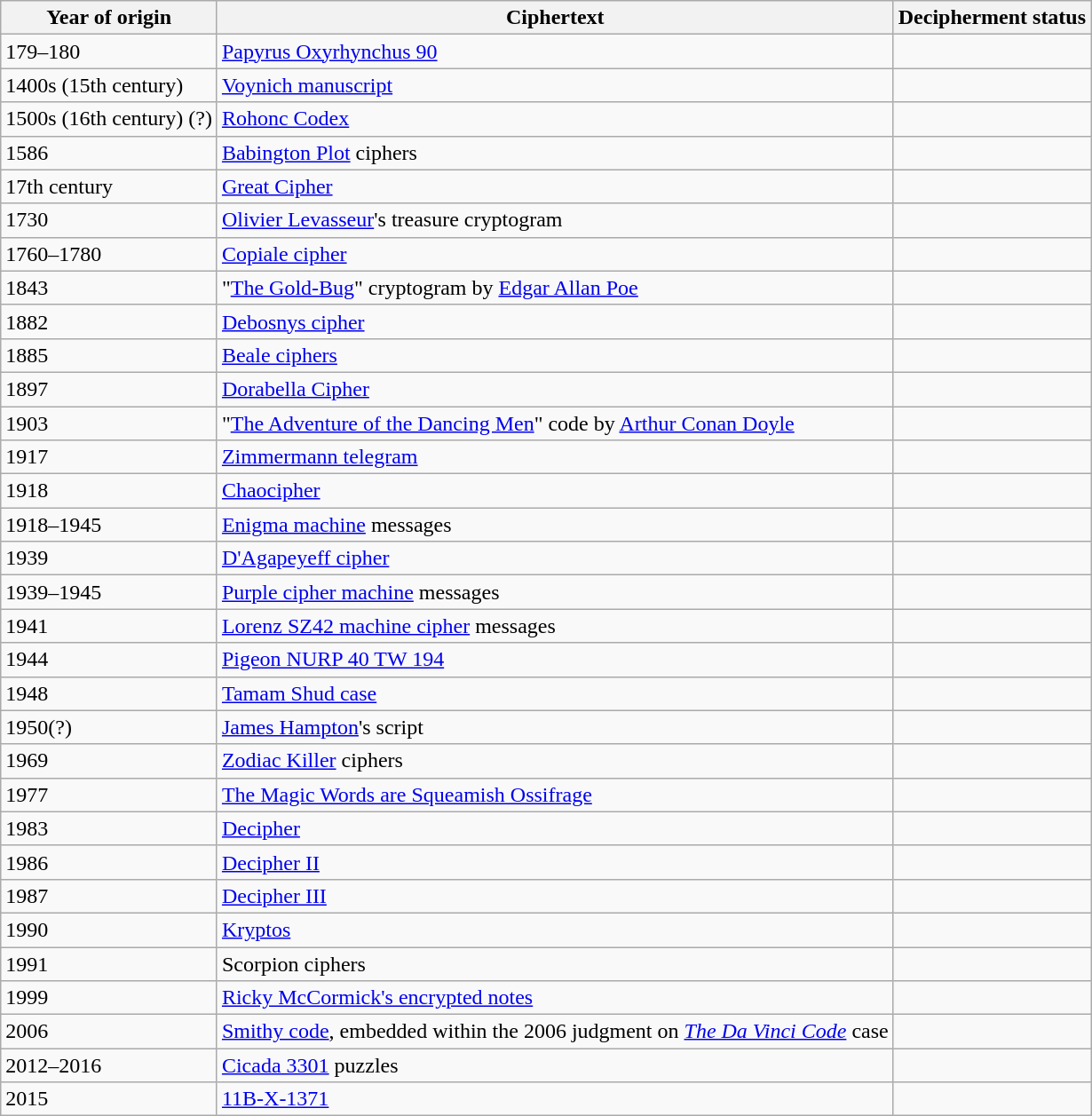<table class="wikitable sortable collapsible">
<tr>
<th data-sort-type="number">Year of origin</th>
<th>Ciphertext</th>
<th>Decipherment status</th>
</tr>
<tr>
<td>179–180</td>
<td><a href='#'>Papyrus Oxyrhynchus 90</a></td>
<td></td>
</tr>
<tr>
<td>1400s (15th century)</td>
<td><a href='#'>Voynich manuscript</a></td>
<td></td>
</tr>
<tr>
<td>1500s (16th century) (?)</td>
<td><a href='#'>Rohonc Codex</a></td>
<td></td>
</tr>
<tr>
<td>1586</td>
<td><a href='#'>Babington Plot</a> ciphers</td>
<td></td>
</tr>
<tr>
<td>17th century</td>
<td><a href='#'>Great Cipher</a></td>
<td></td>
</tr>
<tr>
<td>1730</td>
<td><a href='#'>Olivier Levasseur</a>'s treasure cryptogram</td>
<td></td>
</tr>
<tr>
<td>1760–1780</td>
<td><a href='#'>Copiale cipher</a></td>
<td></td>
</tr>
<tr>
<td>1843</td>
<td>"<a href='#'>The Gold-Bug</a>" cryptogram by <a href='#'>Edgar Allan Poe</a></td>
<td></td>
</tr>
<tr>
<td>1882</td>
<td><a href='#'>Debosnys cipher</a></td>
<td></td>
</tr>
<tr>
<td>1885</td>
<td><a href='#'>Beale ciphers</a></td>
<td></td>
</tr>
<tr>
<td>1897</td>
<td><a href='#'>Dorabella Cipher</a></td>
<td></td>
</tr>
<tr>
<td>1903</td>
<td>"<a href='#'>The Adventure of the Dancing Men</a>" code by <a href='#'>Arthur Conan Doyle</a></td>
<td></td>
</tr>
<tr>
<td>1917</td>
<td><a href='#'>Zimmermann telegram</a></td>
<td></td>
</tr>
<tr>
<td>1918</td>
<td><a href='#'>Chaocipher</a></td>
<td></td>
</tr>
<tr>
<td>1918–1945</td>
<td><a href='#'>Enigma machine</a> messages</td>
<td></td>
</tr>
<tr>
<td>1939</td>
<td><a href='#'>D'Agapeyeff cipher</a></td>
<td></td>
</tr>
<tr>
<td>1939–1945</td>
<td><a href='#'>Purple cipher machine</a> messages</td>
<td></td>
</tr>
<tr>
<td>1941</td>
<td><a href='#'>Lorenz SZ42 machine cipher</a> messages</td>
<td></td>
</tr>
<tr>
<td>1944</td>
<td><a href='#'>Pigeon NURP 40 TW 194</a></td>
<td></td>
</tr>
<tr>
<td>1948</td>
<td><a href='#'>Tamam Shud case</a></td>
<td></td>
</tr>
<tr>
<td>1950(?)</td>
<td><a href='#'>James Hampton</a>'s script</td>
<td></td>
</tr>
<tr>
<td>1969</td>
<td><a href='#'>Zodiac Killer</a> ciphers</td>
<td></td>
</tr>
<tr>
<td>1977</td>
<td><a href='#'>The Magic Words are Squeamish Ossifrage</a></td>
<td></td>
</tr>
<tr>
<td>1983</td>
<td><a href='#'>Decipher</a></td>
<td></td>
</tr>
<tr>
<td>1986</td>
<td><a href='#'>Decipher II</a></td>
<td></td>
</tr>
<tr>
<td>1987</td>
<td><a href='#'>Decipher III</a></td>
<td></td>
</tr>
<tr>
<td>1990</td>
<td><a href='#'>Kryptos</a></td>
<td></td>
</tr>
<tr>
<td>1991</td>
<td>Scorpion ciphers</td>
<td></td>
</tr>
<tr>
<td>1999</td>
<td><a href='#'>Ricky McCormick's encrypted notes</a></td>
<td></td>
</tr>
<tr>
<td>2006</td>
<td><a href='#'>Smithy code</a>, embedded within the 2006 judgment on <em><a href='#'>The Da Vinci Code</a></em> case</td>
<td></td>
</tr>
<tr>
<td>2012–2016</td>
<td><a href='#'>Cicada 3301</a> puzzles</td>
<td></td>
</tr>
<tr>
<td>2015</td>
<td><a href='#'>11B-X-1371</a></td>
<td></td>
</tr>
</table>
